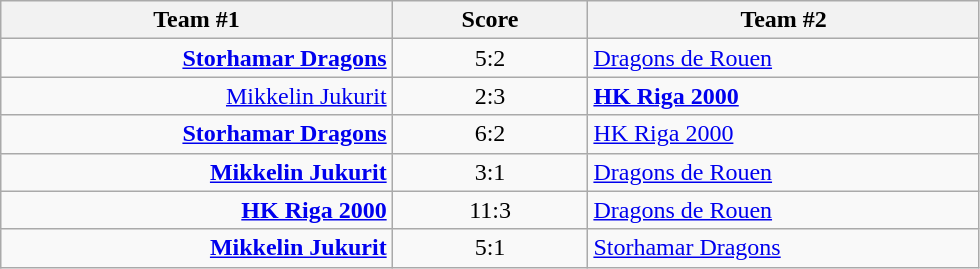<table class="wikitable" style="text-align: center;">
<tr>
<th width=22%>Team #1</th>
<th width=11%>Score</th>
<th width=22%>Team #2</th>
</tr>
<tr>
<td style="text-align: right;"><strong><a href='#'>Storhamar Dragons</a></strong> </td>
<td>5:2</td>
<td style="text-align: left;"> <a href='#'>Dragons de Rouen</a></td>
</tr>
<tr>
<td style="text-align: right;"><a href='#'>Mikkelin Jukurit</a> </td>
<td>2:3</td>
<td style="text-align: left;"> <strong><a href='#'>HK Riga 2000</a></strong></td>
</tr>
<tr>
<td style="text-align: right;"><strong><a href='#'>Storhamar Dragons</a></strong> </td>
<td>6:2</td>
<td style="text-align: left;"> <a href='#'>HK Riga 2000</a></td>
</tr>
<tr>
<td style="text-align: right;"><strong><a href='#'>Mikkelin Jukurit</a></strong> </td>
<td>3:1</td>
<td style="text-align: left;"> <a href='#'>Dragons de Rouen</a></td>
</tr>
<tr>
<td style="text-align: right;"><strong><a href='#'>HK Riga 2000</a></strong> </td>
<td>11:3</td>
<td style="text-align: left;"> <a href='#'>Dragons de Rouen</a></td>
</tr>
<tr>
<td style="text-align: right;"><strong><a href='#'>Mikkelin Jukurit</a></strong> </td>
<td>5:1</td>
<td style="text-align: left;"> <a href='#'>Storhamar Dragons</a></td>
</tr>
</table>
